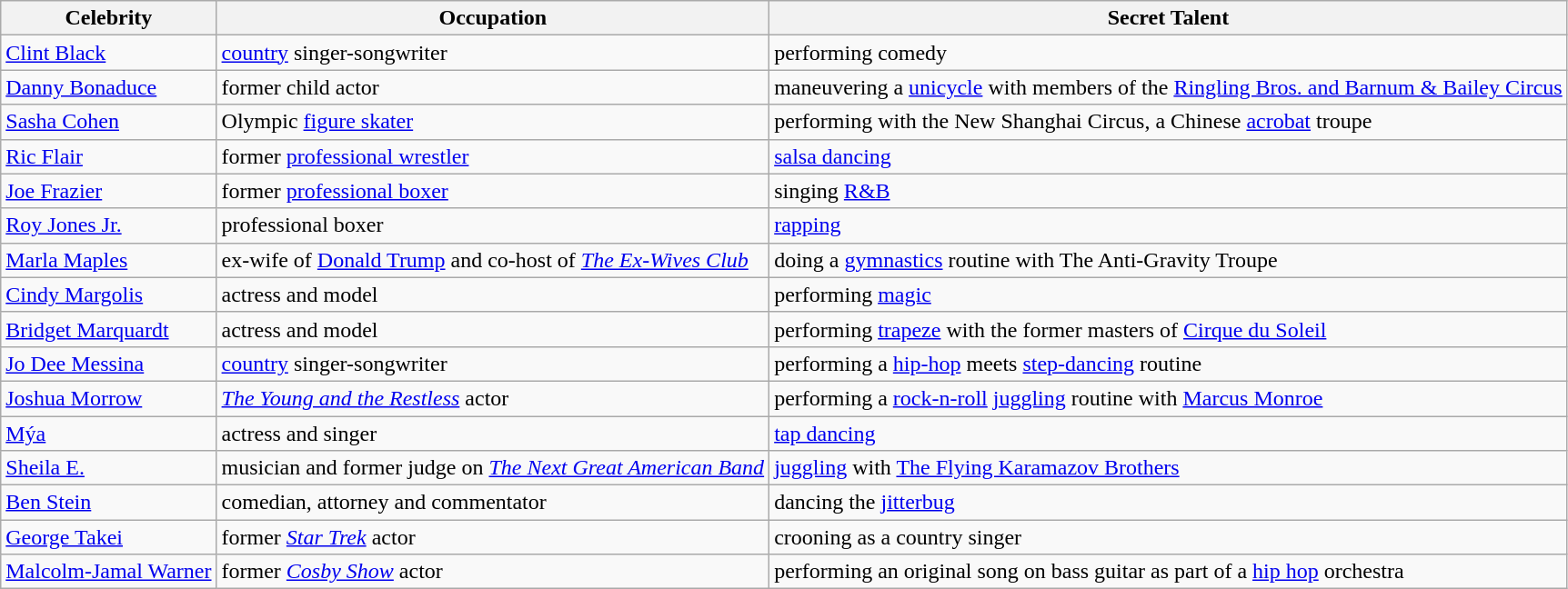<table class="wikitable">
<tr>
<th>Celebrity</th>
<th>Occupation</th>
<th>Secret Talent</th>
</tr>
<tr>
<td><a href='#'>Clint Black</a></td>
<td><a href='#'>country</a> singer-songwriter</td>
<td>performing comedy</td>
</tr>
<tr>
<td><a href='#'>Danny Bonaduce</a></td>
<td>former child actor</td>
<td>maneuvering a <a href='#'>unicycle</a> with members of the <a href='#'>Ringling Bros. and Barnum & Bailey Circus</a></td>
</tr>
<tr>
<td><a href='#'>Sasha Cohen</a></td>
<td>Olympic <a href='#'>figure skater</a></td>
<td>performing with the New Shanghai Circus, a Chinese <a href='#'>acrobat</a> troupe</td>
</tr>
<tr>
<td><a href='#'>Ric Flair</a></td>
<td>former <a href='#'>professional wrestler</a></td>
<td><a href='#'>salsa dancing</a></td>
</tr>
<tr>
<td><a href='#'>Joe Frazier</a></td>
<td>former <a href='#'>professional boxer</a></td>
<td>singing <a href='#'>R&B</a></td>
</tr>
<tr>
<td><a href='#'>Roy Jones Jr.</a></td>
<td>professional boxer</td>
<td><a href='#'>rapping</a></td>
</tr>
<tr>
<td><a href='#'>Marla Maples</a></td>
<td>ex-wife of <a href='#'>Donald Trump</a> and co-host of <em><a href='#'>The Ex-Wives Club</a></em></td>
<td>doing a <a href='#'>gymnastics</a> routine with The Anti-Gravity Troupe</td>
</tr>
<tr>
<td><a href='#'>Cindy Margolis</a></td>
<td>actress and model</td>
<td>performing <a href='#'>magic</a></td>
</tr>
<tr>
<td><a href='#'>Bridget Marquardt</a></td>
<td>actress and model</td>
<td>performing <a href='#'>trapeze</a> with the former masters of <a href='#'>Cirque du Soleil</a></td>
</tr>
<tr>
<td><a href='#'>Jo Dee Messina</a></td>
<td><a href='#'>country</a> singer-songwriter</td>
<td>performing a <a href='#'>hip-hop</a> meets <a href='#'>step-dancing</a> routine</td>
</tr>
<tr>
<td><a href='#'>Joshua Morrow</a></td>
<td><em><a href='#'>The Young and the Restless</a></em> actor</td>
<td>performing a <a href='#'>rock-n-roll</a> <a href='#'>juggling</a> routine with <a href='#'>Marcus Monroe</a></td>
</tr>
<tr>
<td><a href='#'>Mýa</a></td>
<td>actress and singer</td>
<td><a href='#'>tap dancing</a></td>
</tr>
<tr>
<td><a href='#'>Sheila E.</a></td>
<td>musician and former judge on <em><a href='#'>The Next Great American Band</a></em></td>
<td><a href='#'>juggling</a> with <a href='#'>The Flying Karamazov Brothers</a></td>
</tr>
<tr>
<td><a href='#'>Ben Stein</a></td>
<td>comedian, attorney and commentator</td>
<td>dancing the <a href='#'>jitterbug</a></td>
</tr>
<tr>
<td><a href='#'>George Takei</a></td>
<td>former <em><a href='#'>Star Trek</a></em> actor</td>
<td>crooning as a country singer</td>
</tr>
<tr>
<td><a href='#'>Malcolm-Jamal Warner</a></td>
<td>former <em><a href='#'>Cosby Show</a></em> actor</td>
<td>performing an original song on bass guitar as part of a <a href='#'>hip hop</a> orchestra</td>
</tr>
</table>
